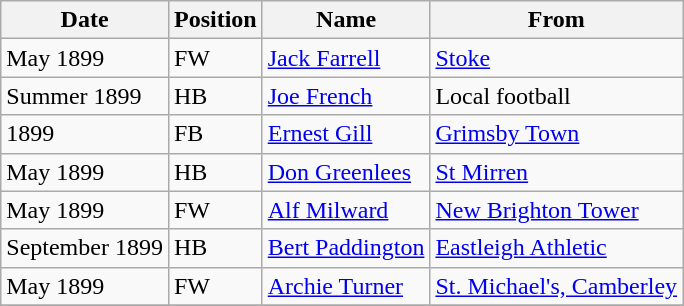<table class="wikitable">
<tr>
<th>Date</th>
<th>Position</th>
<th>Name</th>
<th>From</th>
</tr>
<tr>
<td>May 1899</td>
<td>FW</td>
<td><a href='#'>Jack Farrell</a></td>
<td><a href='#'>Stoke</a></td>
</tr>
<tr>
<td>Summer 1899</td>
<td>HB</td>
<td><a href='#'>Joe French</a></td>
<td>Local football</td>
</tr>
<tr>
<td>1899</td>
<td>FB</td>
<td><a href='#'>Ernest Gill</a></td>
<td><a href='#'>Grimsby Town</a></td>
</tr>
<tr>
<td>May 1899</td>
<td>HB</td>
<td><a href='#'>Don Greenlees</a></td>
<td><a href='#'>St Mirren</a></td>
</tr>
<tr>
<td>May 1899</td>
<td>FW</td>
<td><a href='#'>Alf Milward</a></td>
<td><a href='#'>New Brighton Tower</a></td>
</tr>
<tr>
<td>September 1899</td>
<td>HB</td>
<td><a href='#'>Bert Paddington</a></td>
<td><a href='#'>Eastleigh Athletic</a></td>
</tr>
<tr>
<td>May 1899</td>
<td>FW</td>
<td><a href='#'>Archie Turner</a></td>
<td><a href='#'>St. Michael's, Camberley</a></td>
</tr>
<tr>
</tr>
</table>
